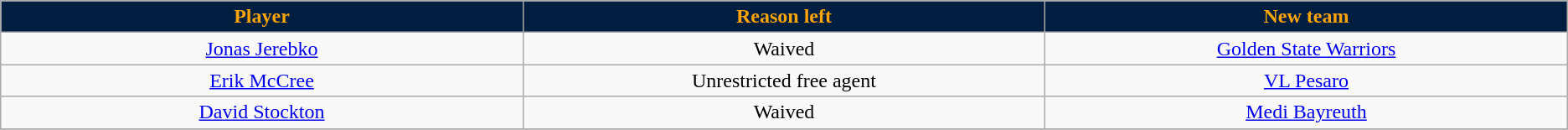<table class="wikitable sortable sortable" style="text-align: center">
<tr>
<th style="background:#001e3f; color:#fca404" width="10%">Player</th>
<th style="background:#001e3f; color:#fca404" width="10%">Reason left</th>
<th style="background:#001e3f; color:#fca404" width="10%">New team</th>
</tr>
<tr style="text-align: center">
<td><a href='#'>Jonas Jerebko</a></td>
<td>Waived</td>
<td><a href='#'>Golden State Warriors</a></td>
</tr>
<tr style="text-align: center">
<td><a href='#'>Erik McCree</a></td>
<td>Unrestricted free agent</td>
<td> <a href='#'>VL Pesaro</a></td>
</tr>
<tr style="text-align: center">
<td><a href='#'>David Stockton</a></td>
<td>Waived</td>
<td> <a href='#'>Medi Bayreuth</a></td>
</tr>
<tr>
</tr>
</table>
